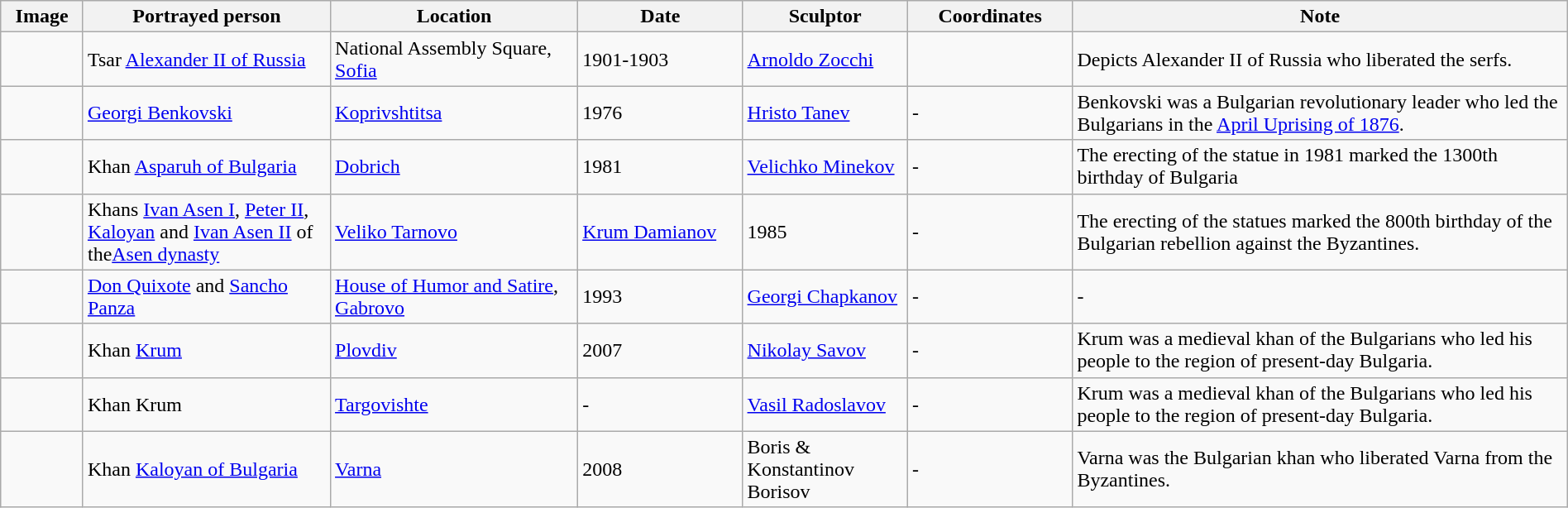<table class="wikitable sortable"  style="width:100%;">
<tr>
<th width="5%" align="left" class="unsortable">Image</th>
<th width="15%" align="left">Portrayed person</th>
<th width="15%" align="left">Location</th>
<th width="10%" align="left">Date</th>
<th width="10%" align="left">Sculptor</th>
<th width="10%" align="left">Coordinates</th>
<th width="30%" align="left">Note</th>
</tr>
<tr>
<td></td>
<td>Tsar <a href='#'>Alexander II of Russia</a></td>
<td>National Assembly Square, <a href='#'>Sofia</a></td>
<td>1901-1903</td>
<td><a href='#'>Arnoldo Zocchi</a></td>
<td></td>
<td>Depicts Alexander II of Russia who liberated the serfs.</td>
</tr>
<tr>
<td></td>
<td><a href='#'>Georgi Benkovski</a></td>
<td><a href='#'>Koprivshtitsa</a></td>
<td>1976</td>
<td><a href='#'>Hristo Tanev</a></td>
<td>-</td>
<td>Benkovski was a Bulgarian revolutionary leader who led the Bulgarians in the <a href='#'>April Uprising of 1876</a>.</td>
</tr>
<tr>
<td></td>
<td>Khan <a href='#'>Asparuh of Bulgaria</a></td>
<td><a href='#'>Dobrich</a></td>
<td>1981</td>
<td><a href='#'>Velichko Minekov</a></td>
<td>-</td>
<td>The erecting of the statue in 1981 marked the 1300th birthday of Bulgaria</td>
</tr>
<tr>
<td></td>
<td>Khans <a href='#'>Ivan Asen I</a>, <a href='#'>Peter II</a>, <a href='#'>Kaloyan</a> and <a href='#'>Ivan Asen II</a> of the<a href='#'>Asen dynasty</a></td>
<td><a href='#'>Veliko Tarnovo</a></td>
<td><a href='#'>Krum Damianov</a></td>
<td>1985</td>
<td>-</td>
<td>The erecting of the statues marked the 800th birthday of the Bulgarian rebellion against the Byzantines.</td>
</tr>
<tr>
<td></td>
<td><a href='#'>Don Quixote</a> and <a href='#'>Sancho Panza</a></td>
<td><a href='#'>House of Humor and Satire</a>, <a href='#'>Gabrovo</a></td>
<td>1993</td>
<td><a href='#'>Georgi Chapkanov</a></td>
<td>-</td>
<td>-</td>
</tr>
<tr>
<td></td>
<td>Khan <a href='#'>Krum</a></td>
<td><a href='#'>Plovdiv</a></td>
<td>2007</td>
<td><a href='#'>Nikolay Savov</a></td>
<td>-</td>
<td>Krum was a medieval khan of the Bulgarians who led his people to the region of present-day Bulgaria.</td>
</tr>
<tr>
<td></td>
<td>Khan Krum</td>
<td><a href='#'>Targovishte</a></td>
<td>-</td>
<td><a href='#'>Vasil Radoslavov</a></td>
<td>-</td>
<td>Krum was a medieval khan of the Bulgarians who led his people to the region of present-day Bulgaria.</td>
</tr>
<tr>
<td></td>
<td>Khan <a href='#'>Kaloyan of Bulgaria</a></td>
<td><a href='#'>Varna</a></td>
<td>2008</td>
<td>Boris & Konstantinov Borisov</td>
<td>-</td>
<td>Varna was the Bulgarian khan who liberated Varna from the Byzantines.</td>
</tr>
</table>
